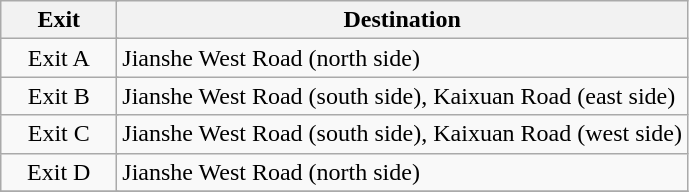<table class=wikitable>
<tr>
<th style="width:70px" colspan=2>Exit</th>
<th>Destination</th>
</tr>
<tr>
<td align=center colspan=2>Exit A</td>
<td>Jianshe West Road (north side)</td>
</tr>
<tr>
<td align=center colspan=2>Exit B</td>
<td>Jianshe West Road (south side), Kaixuan Road (east side)</td>
</tr>
<tr>
<td align=center colspan=2>Exit C</td>
<td>Jianshe West Road (south side), Kaixuan Road (west side)</td>
</tr>
<tr>
<td align=center colspan=2>Exit D</td>
<td>Jianshe West Road (north side)</td>
</tr>
<tr>
</tr>
</table>
